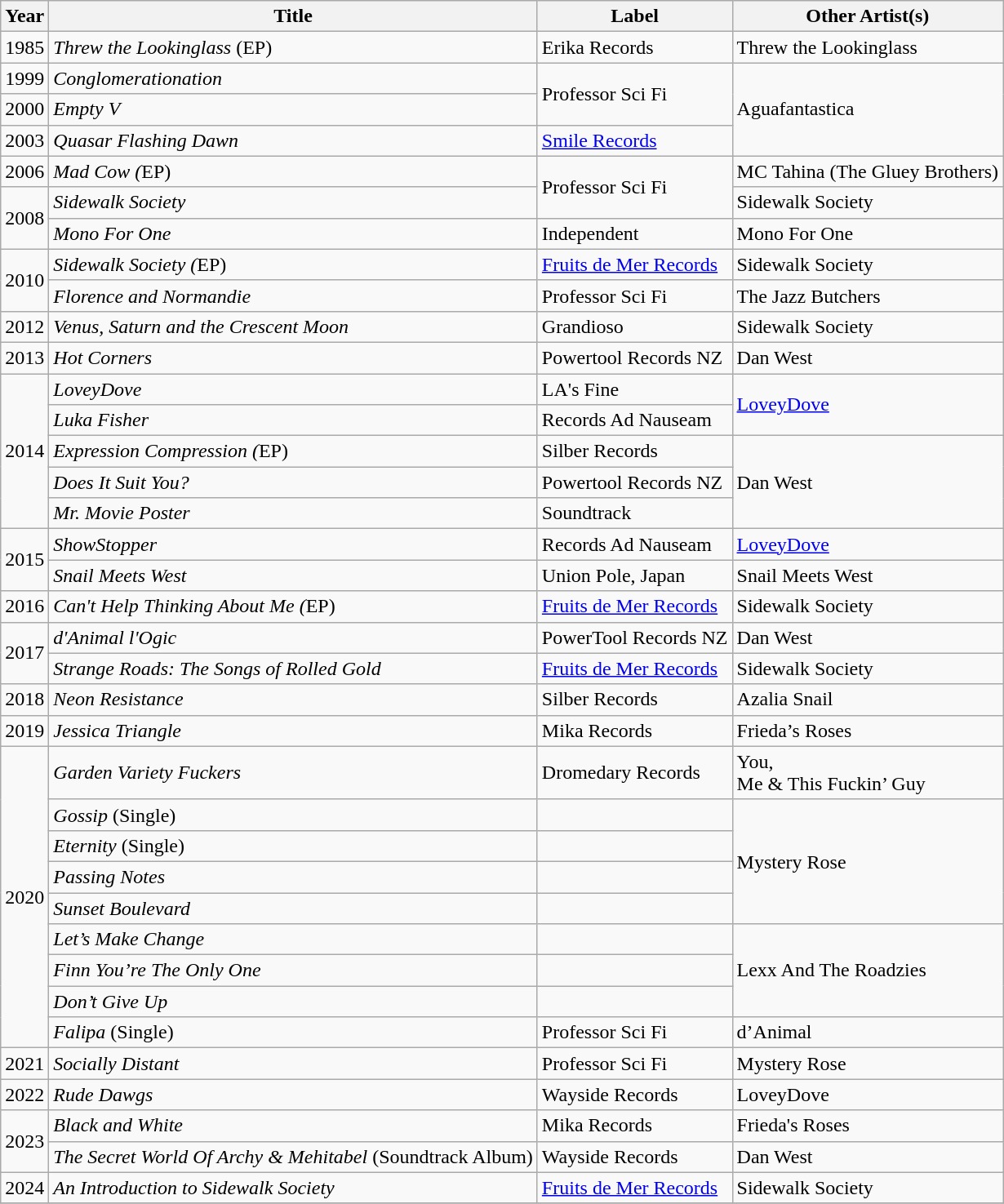<table class="wikitable">
<tr>
<th>Year</th>
<th>Title</th>
<th>Label</th>
<th>Other Artist(s)</th>
</tr>
<tr>
<td>1985</td>
<td><em>Threw the Lookinglass</em> (EP)</td>
<td>Erika Records</td>
<td>Threw the Lookinglass</td>
</tr>
<tr>
<td>1999</td>
<td><em>Conglomerationation</em></td>
<td rowspan="2">Professor Sci Fi</td>
<td rowspan="3">Aguafantastica</td>
</tr>
<tr>
<td>2000</td>
<td><em>Empty V</em></td>
</tr>
<tr>
<td>2003</td>
<td><em>Quasar Flashing Dawn</em></td>
<td><a href='#'>Smile Records</a></td>
</tr>
<tr>
<td>2006</td>
<td><em>Mad Cow (</em>EP)</td>
<td rowspan="2">Professor Sci Fi</td>
<td>MC Tahina (The Gluey Brothers)</td>
</tr>
<tr>
<td rowspan="2">2008</td>
<td><em>Sidewalk Society</em></td>
<td>Sidewalk Society</td>
</tr>
<tr>
<td><em>Mono For One</em></td>
<td>Independent</td>
<td>Mono For One</td>
</tr>
<tr>
<td rowspan="2">2010</td>
<td><em>Sidewalk Society (</em>EP)</td>
<td><a href='#'>Fruits de Mer Records</a></td>
<td>Sidewalk Society</td>
</tr>
<tr>
<td><em>Florence and Normandie</em></td>
<td>Professor Sci Fi</td>
<td>The Jazz Butchers</td>
</tr>
<tr>
<td>2012</td>
<td><em>Venus, Saturn and the Crescent Moon</em></td>
<td>Grandioso</td>
<td>Sidewalk Society</td>
</tr>
<tr>
<td>2013</td>
<td><em>Hot Corners</em></td>
<td>Powertool Records NZ</td>
<td>Dan West</td>
</tr>
<tr>
<td rowspan="5">2014</td>
<td><em>LoveyDove</em></td>
<td>LA's Fine</td>
<td rowspan="2"><a href='#'>LoveyDove</a></td>
</tr>
<tr>
<td><em>Luka Fisher</em></td>
<td>Records Ad Nauseam</td>
</tr>
<tr>
<td><em>Expression Compression (</em>EP)</td>
<td>Silber Records</td>
<td rowspan="3">Dan West</td>
</tr>
<tr>
<td><em>Does It Suit You?</em></td>
<td>Powertool Records NZ</td>
</tr>
<tr>
<td><em>Mr. Movie Poster</em></td>
<td>Soundtrack</td>
</tr>
<tr>
<td rowspan="2">2015</td>
<td><em>ShowStopper</em></td>
<td>Records Ad Nauseam</td>
<td><a href='#'>LoveyDove</a></td>
</tr>
<tr>
<td><em>Snail Meets West</em></td>
<td>Union Pole, Japan</td>
<td>Snail Meets West</td>
</tr>
<tr>
<td>2016</td>
<td><em>Can't Help Thinking About Me (</em>EP)</td>
<td><a href='#'>Fruits de Mer Records</a></td>
<td>Sidewalk Society</td>
</tr>
<tr>
<td rowspan="2">2017</td>
<td><em>d'Animal l'Ogic</em></td>
<td>PowerTool Records NZ</td>
<td>Dan West</td>
</tr>
<tr>
<td><em>Strange Roads: The Songs of Rolled Gold</em></td>
<td><a href='#'>Fruits de Mer Records</a></td>
<td>Sidewalk Society</td>
</tr>
<tr>
<td>2018</td>
<td><em>Neon Resistance</em></td>
<td>Silber Records</td>
<td>Azalia Snail</td>
</tr>
<tr>
<td>2019</td>
<td><em>Jessica Triangle</em></td>
<td>Mika Records</td>
<td>Frieda’s Roses</td>
</tr>
<tr>
<td rowspan="9">2020</td>
<td><em>Garden Variety Fuckers</em></td>
<td>Dromedary Records</td>
<td>You,<br>Me & This Fuckin’ Guy</td>
</tr>
<tr>
<td><em>Gossip</em> (Single)</td>
<td></td>
<td rowspan="4">Mystery Rose</td>
</tr>
<tr>
<td><em>Eternity</em> (Single)</td>
<td></td>
</tr>
<tr>
<td><em>Passing Notes</em></td>
<td></td>
</tr>
<tr>
<td><em>Sunset Boulevard</em></td>
<td></td>
</tr>
<tr>
<td><em>Let’s Make Change</em></td>
<td></td>
<td rowspan="3">Lexx And The Roadzies</td>
</tr>
<tr>
<td><em>Finn You’re The Only One</em></td>
<td></td>
</tr>
<tr>
<td><em>Don’t Give Up</em></td>
<td></td>
</tr>
<tr>
<td><em>Falipa</em> (Single)</td>
<td>Professor Sci Fi</td>
<td>d’Animal</td>
</tr>
<tr>
<td>2021</td>
<td><em>Socially Distant</em></td>
<td>Professor Sci Fi</td>
<td>Mystery Rose</td>
</tr>
<tr>
<td>2022</td>
<td><em>Rude Dawgs</em></td>
<td>Wayside Records</td>
<td>LoveyDove</td>
</tr>
<tr>
<td rowspan="2">2023</td>
<td><em>Black and White</em></td>
<td>Mika Records</td>
<td>Frieda's Roses</td>
</tr>
<tr>
<td><em>The Secret World Of Archy & Mehitabel</em> (Soundtrack Album)</td>
<td>Wayside Records</td>
<td>Dan West</td>
</tr>
<tr>
<td>2024</td>
<td><em>An Introduction to Sidewalk Society</em></td>
<td><a href='#'>Fruits de Mer Records</a></td>
<td>Sidewalk Society</td>
</tr>
<tr>
</tr>
</table>
